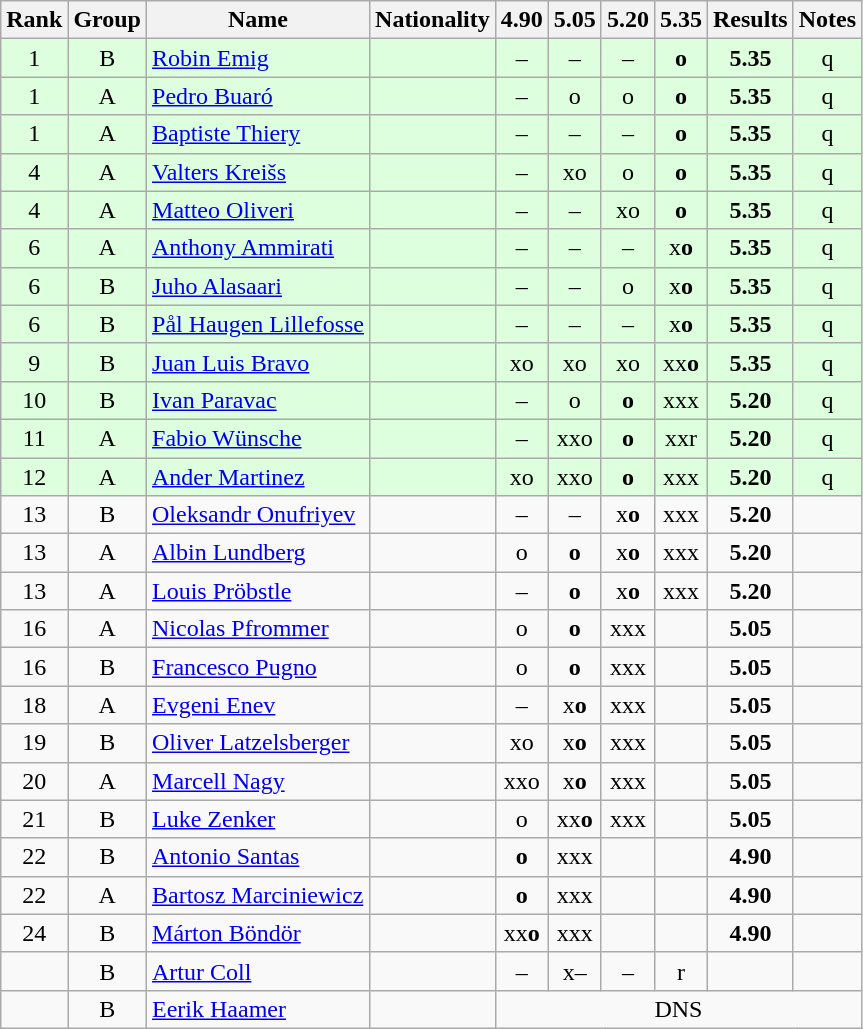<table class="wikitable sortable" style="text-align:center;">
<tr>
<th>Rank</th>
<th>Group</th>
<th>Name</th>
<th>Nationality</th>
<th>4.90</th>
<th>5.05</th>
<th>5.20</th>
<th>5.35</th>
<th>Results</th>
<th>Notes</th>
</tr>
<tr bgcolor=ddffdd>
<td>1</td>
<td>B</td>
<td align=left><a href='#'>Robin Emig</a></td>
<td align=left></td>
<td>–</td>
<td>–</td>
<td>–</td>
<td><strong>o</strong></td>
<td><strong>5.35</strong></td>
<td>q</td>
</tr>
<tr bgcolor=ddffdd>
<td>1</td>
<td>A</td>
<td align=left><a href='#'>Pedro Buaró</a></td>
<td align=left></td>
<td>–</td>
<td>o</td>
<td>o</td>
<td><strong>o</strong></td>
<td><strong>5.35</strong></td>
<td>q</td>
</tr>
<tr bgcolor=ddffdd>
<td>1</td>
<td>A</td>
<td align=left><a href='#'>Baptiste Thiery</a></td>
<td align=left></td>
<td>–</td>
<td>–</td>
<td>–</td>
<td><strong>o</strong></td>
<td><strong>5.35</strong></td>
<td>q</td>
</tr>
<tr bgcolor=ddffdd>
<td>4</td>
<td>A</td>
<td align=left><a href='#'>Valters Kreišs</a></td>
<td align=left></td>
<td>–</td>
<td>xo</td>
<td>o</td>
<td><strong>o</strong></td>
<td><strong>5.35</strong></td>
<td>q</td>
</tr>
<tr bgcolor=ddffdd>
<td>4</td>
<td>A</td>
<td align=left><a href='#'>Matteo Oliveri</a></td>
<td align=left></td>
<td>–</td>
<td>–</td>
<td>xo</td>
<td><strong>o</strong></td>
<td><strong>5.35</strong></td>
<td>q</td>
</tr>
<tr bgcolor=ddffdd>
<td>6</td>
<td>A</td>
<td align=left><a href='#'>Anthony Ammirati</a></td>
<td align=left></td>
<td>–</td>
<td>–</td>
<td>–</td>
<td>x<strong>o</strong></td>
<td><strong>5.35</strong></td>
<td>q</td>
</tr>
<tr bgcolor=ddffdd>
<td>6</td>
<td>B</td>
<td align=left><a href='#'>Juho Alasaari</a></td>
<td align=left></td>
<td>–</td>
<td>–</td>
<td>o</td>
<td>x<strong>o</strong></td>
<td><strong>5.35</strong></td>
<td>q</td>
</tr>
<tr bgcolor=ddffdd>
<td>6</td>
<td>B</td>
<td align=left><a href='#'>Pål Haugen Lillefosse</a></td>
<td align=left></td>
<td>–</td>
<td>–</td>
<td>–</td>
<td>x<strong>o</strong></td>
<td><strong>5.35</strong></td>
<td>q</td>
</tr>
<tr bgcolor=ddffdd>
<td>9</td>
<td>B</td>
<td align=left><a href='#'>Juan Luis Bravo</a></td>
<td align=left></td>
<td>xo</td>
<td>xo</td>
<td>xo</td>
<td>xx<strong>o</strong></td>
<td><strong>5.35</strong></td>
<td>q</td>
</tr>
<tr bgcolor=ddffdd>
<td>10</td>
<td>B</td>
<td align=left><a href='#'>Ivan Paravac</a></td>
<td align=left></td>
<td>–</td>
<td>o</td>
<td><strong>o</strong></td>
<td>xxx</td>
<td><strong>5.20</strong></td>
<td>q</td>
</tr>
<tr bgcolor=ddffdd>
<td>11</td>
<td>A</td>
<td align=left><a href='#'>Fabio Wünsche</a></td>
<td align=left></td>
<td>–</td>
<td>xxo</td>
<td><strong>o</strong></td>
<td>xxr</td>
<td><strong>5.20</strong></td>
<td>q</td>
</tr>
<tr bgcolor=ddffdd>
<td>12</td>
<td>A</td>
<td align=left><a href='#'>Ander Martinez</a></td>
<td align=left></td>
<td>xo</td>
<td>xxo</td>
<td><strong>o</strong></td>
<td>xxx</td>
<td><strong>5.20</strong></td>
<td>q</td>
</tr>
<tr>
<td>13</td>
<td>B</td>
<td align=left><a href='#'>Oleksandr Onufriyev</a></td>
<td align=left></td>
<td>–</td>
<td>–</td>
<td>x<strong>o</strong></td>
<td>xxx</td>
<td><strong>5.20</strong></td>
<td></td>
</tr>
<tr>
<td>13</td>
<td>A</td>
<td align=left><a href='#'>Albin Lundberg</a></td>
<td align=left></td>
<td>o</td>
<td><strong>o</strong></td>
<td>x<strong>o</strong></td>
<td>xxx</td>
<td><strong>5.20</strong></td>
<td></td>
</tr>
<tr>
<td>13</td>
<td>A</td>
<td align=left><a href='#'>Louis Pröbstle</a></td>
<td align=left></td>
<td>–</td>
<td><strong>o</strong></td>
<td>x<strong>o</strong></td>
<td>xxx</td>
<td><strong>5.20</strong></td>
<td></td>
</tr>
<tr>
<td>16</td>
<td>A</td>
<td align=left><a href='#'>Nicolas Pfrommer</a></td>
<td align=left></td>
<td>o</td>
<td><strong>o</strong></td>
<td>xxx</td>
<td></td>
<td><strong>5.05</strong></td>
<td></td>
</tr>
<tr>
<td>16</td>
<td>B</td>
<td align=left><a href='#'>Francesco Pugno</a></td>
<td align=left></td>
<td>o</td>
<td><strong>o</strong></td>
<td>xxx</td>
<td></td>
<td><strong>5.05</strong></td>
<td></td>
</tr>
<tr>
<td>18</td>
<td>A</td>
<td align=left><a href='#'>Evgeni Enev</a></td>
<td align=left></td>
<td>–</td>
<td>x<strong>o</strong></td>
<td>xxx</td>
<td></td>
<td><strong>5.05</strong></td>
<td></td>
</tr>
<tr>
<td>19</td>
<td>B</td>
<td align=left><a href='#'>Oliver Latzelsberger</a></td>
<td align=left></td>
<td>xo</td>
<td>x<strong>o</strong></td>
<td>xxx</td>
<td></td>
<td><strong>5.05</strong></td>
<td></td>
</tr>
<tr>
<td>20</td>
<td>A</td>
<td align=left><a href='#'>Marcell Nagy</a></td>
<td align=left></td>
<td>xxo</td>
<td>x<strong>o</strong></td>
<td>xxx</td>
<td></td>
<td><strong>5.05</strong></td>
<td></td>
</tr>
<tr>
<td>21</td>
<td>B</td>
<td align=left><a href='#'>Luke Zenker</a></td>
<td align=left></td>
<td>o</td>
<td>xx<strong>o</strong></td>
<td>xxx</td>
<td></td>
<td><strong>5.05</strong></td>
<td></td>
</tr>
<tr>
<td>22</td>
<td>B</td>
<td align=left><a href='#'>Antonio Santas</a></td>
<td align=left></td>
<td><strong>o</strong></td>
<td>xxx</td>
<td></td>
<td></td>
<td><strong>4.90</strong></td>
<td></td>
</tr>
<tr>
<td>22</td>
<td>A</td>
<td align=left><a href='#'>Bartosz Marciniewicz</a></td>
<td align=left></td>
<td><strong>o</strong></td>
<td>xxx</td>
<td></td>
<td></td>
<td><strong>4.90</strong></td>
<td></td>
</tr>
<tr>
<td>24</td>
<td>B</td>
<td align=left><a href='#'>Márton Böndör</a></td>
<td align=left></td>
<td>xx<strong>o</strong></td>
<td>xxx</td>
<td></td>
<td></td>
<td><strong>4.90</strong></td>
<td></td>
</tr>
<tr>
<td></td>
<td>B</td>
<td align=left><a href='#'>Artur Coll</a></td>
<td align=left></td>
<td>–</td>
<td>x–</td>
<td>–</td>
<td>r</td>
<td><strong></strong></td>
<td></td>
</tr>
<tr>
<td></td>
<td>B</td>
<td align=left><a href='#'>Eerik Haamer</a></td>
<td align=left></td>
<td colspan=6>DNS</td>
</tr>
</table>
